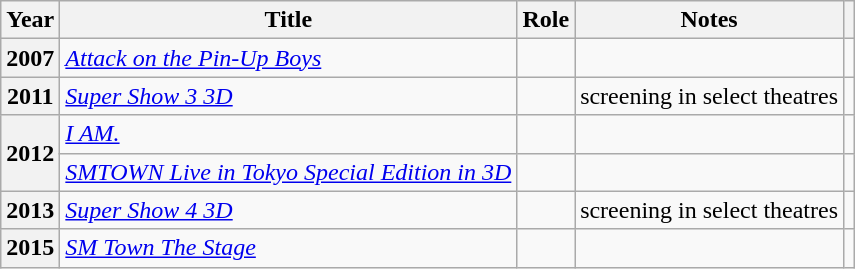<table class="wikitable plainrowheaders sortable">
<tr>
<th>Year</th>
<th>Title</th>
<th>Role</th>
<th>Notes</th>
<th scope="col" class="unsortable"></th>
</tr>
<tr>
<th scope="row">2007</th>
<td><em><a href='#'>Attack on the Pin-Up Boys</a></em></td>
<td></td>
<td></td>
<td></td>
</tr>
<tr>
<th scope="row">2011</th>
<td><em><a href='#'>Super Show 3 3D</a></em></td>
<td></td>
<td>screening in select theatres</td>
<td></td>
</tr>
<tr>
<th scope="row" rowspan="2">2012</th>
<td><em><a href='#'>I AM.</a></em></td>
<td></td>
<td></td>
<td></td>
</tr>
<tr>
<td><em><a href='#'>SMTOWN Live in Tokyo Special Edition in 3D</a></em></td>
<td></td>
<td></td>
<td></td>
</tr>
<tr>
<th scope="row">2013</th>
<td><em><a href='#'>Super Show 4 3D</a></em></td>
<td></td>
<td>screening in select theatres</td>
<td></td>
</tr>
<tr>
<th scope="row">2015</th>
<td><em><a href='#'>SM Town The Stage</a></em></td>
<td></td>
<td></td>
<td></td>
</tr>
</table>
